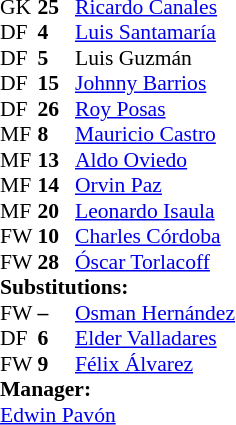<table style = "font-size: 90%" cellspacing = "0" cellpadding = "0">
<tr>
<td colspan = 4></td>
</tr>
<tr>
<th style="width:25px;"></th>
<th style="width:25px;"></th>
</tr>
<tr>
<td>GK</td>
<td><strong>25</strong></td>
<td> <a href='#'>Ricardo Canales</a></td>
</tr>
<tr>
<td>DF</td>
<td><strong>4</strong></td>
<td> <a href='#'>Luis Santamaría</a></td>
</tr>
<tr>
<td>DF</td>
<td><strong>5</strong></td>
<td> Luis Guzmán</td>
<td></td>
<td></td>
</tr>
<tr>
<td>DF</td>
<td><strong>15</strong></td>
<td> <a href='#'>Johnny Barrios</a></td>
</tr>
<tr>
<td>DF</td>
<td><strong>26</strong></td>
<td> <a href='#'>Roy Posas</a></td>
</tr>
<tr>
<td>MF</td>
<td><strong>8</strong></td>
<td> <a href='#'>Mauricio Castro</a></td>
<td></td>
<td></td>
</tr>
<tr>
<td>MF</td>
<td><strong>13</strong></td>
<td> <a href='#'>Aldo Oviedo</a></td>
</tr>
<tr>
<td>MF</td>
<td><strong>14</strong></td>
<td> <a href='#'>Orvin Paz</a></td>
</tr>
<tr>
<td>MF</td>
<td><strong>20</strong></td>
<td> <a href='#'>Leonardo Isaula</a></td>
<td></td>
<td></td>
</tr>
<tr>
<td>FW</td>
<td><strong>10</strong></td>
<td> <a href='#'>Charles Córdoba</a></td>
<td></td>
<td></td>
</tr>
<tr>
<td>FW</td>
<td><strong>28</strong></td>
<td> <a href='#'>Óscar Torlacoff</a></td>
<td></td>
<td></td>
</tr>
<tr>
<td colspan = 3><strong>Substitutions:</strong></td>
</tr>
<tr>
<td>FW</td>
<td><strong>–</strong></td>
<td> <a href='#'>Osman Hernández</a></td>
<td></td>
<td></td>
</tr>
<tr>
<td>DF</td>
<td><strong>6</strong></td>
<td> <a href='#'>Elder Valladares</a></td>
<td></td>
<td></td>
</tr>
<tr>
<td>FW</td>
<td><strong>9</strong></td>
<td> <a href='#'>Félix Álvarez</a></td>
<td></td>
<td></td>
</tr>
<tr>
<td colspan = 3><strong>Manager:</strong></td>
</tr>
<tr>
<td colspan = 3> <a href='#'>Edwin Pavón</a></td>
</tr>
</table>
